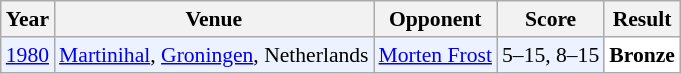<table class="sortable wikitable" style="font-size: 90%;">
<tr>
<th>Year</th>
<th>Venue</th>
<th>Opponent</th>
<th>Score</th>
<th>Result</th>
</tr>
<tr style="background:#ECF2FF">
<td align="center"><a href='#'>1980</a></td>
<td align="left"><a href='#'>Martinihal</a>, <a href='#'>Groningen</a>, Netherlands</td>
<td align="left"> <a href='#'>Morten Frost</a></td>
<td align="left">5–15, 8–15</td>
<td style="text-align:left; background:white"> <strong>Bronze</strong></td>
</tr>
</table>
